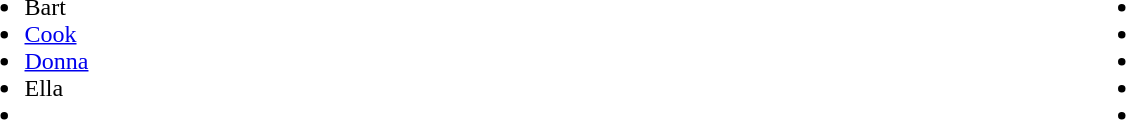<table width="90%">
<tr>
<td><br><ul><li>Bart</li><li><a href='#'>Cook</a></li><li><a href='#'>Donna</a></li><li>Ella</li><li></li></ul></td>
<td><br><ul><li></li><li></li><li></li><li></li><li></li></ul></td>
<td></td>
</tr>
</table>
